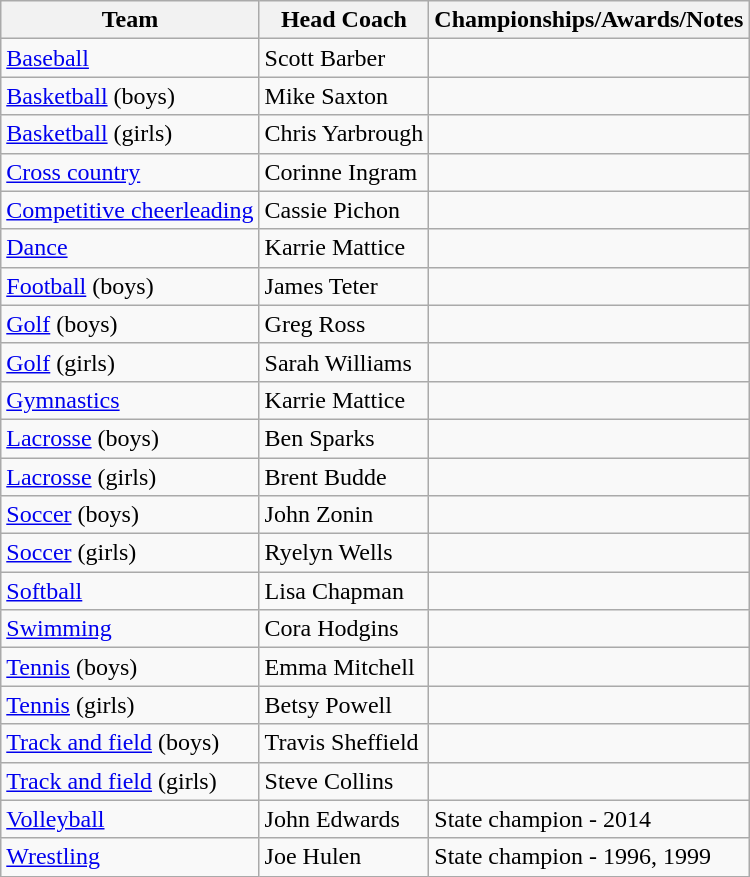<table class="wikitable sortable">
<tr>
<th scope="col">Team</th>
<th scope="col">Head Coach</th>
<th scope="col">Championships/Awards/Notes</th>
</tr>
<tr>
<td><a href='#'>Baseball</a></td>
<td>Scott Barber</td>
<td></td>
</tr>
<tr>
<td><a href='#'>Basketball</a> (boys)</td>
<td>Mike Saxton</td>
<td></td>
</tr>
<tr>
<td><a href='#'>Basketball</a> (girls)</td>
<td>Chris Yarbrough</td>
<td></td>
</tr>
<tr>
<td><a href='#'>Cross country</a></td>
<td>Corinne Ingram</td>
<td></td>
</tr>
<tr>
<td><a href='#'>Competitive cheerleading</a></td>
<td>Cassie Pichon</td>
<td></td>
</tr>
<tr>
<td><a href='#'>Dance</a></td>
<td>Karrie Mattice</td>
<td></td>
</tr>
<tr>
<td><a href='#'>Football</a> (boys)</td>
<td>James Teter</td>
<td></td>
</tr>
<tr>
<td><a href='#'>Golf</a> (boys)</td>
<td>Greg Ross</td>
<td></td>
</tr>
<tr>
<td><a href='#'>Golf</a> (girls)</td>
<td>Sarah Williams</td>
<td></td>
</tr>
<tr>
<td><a href='#'>Gymnastics</a></td>
<td>Karrie Mattice</td>
<td></td>
</tr>
<tr>
<td><a href='#'>Lacrosse</a> (boys)</td>
<td>Ben Sparks</td>
<td></td>
</tr>
<tr>
<td><a href='#'>Lacrosse</a> (girls)</td>
<td>Brent Budde</td>
<td></td>
</tr>
<tr>
<td><a href='#'>Soccer</a> (boys)</td>
<td>John Zonin</td>
<td></td>
</tr>
<tr>
<td><a href='#'>Soccer</a> (girls)</td>
<td>Ryelyn Wells</td>
<td></td>
</tr>
<tr>
<td><a href='#'>Softball</a></td>
<td>Lisa Chapman</td>
<td></td>
</tr>
<tr>
<td><a href='#'>Swimming</a></td>
<td>Cora Hodgins</td>
<td></td>
</tr>
<tr>
<td><a href='#'>Tennis</a> (boys)</td>
<td>Emma Mitchell</td>
<td></td>
</tr>
<tr>
<td><a href='#'>Tennis</a> (girls)</td>
<td>Betsy Powell</td>
<td></td>
</tr>
<tr>
<td><a href='#'>Track and field</a> (boys)</td>
<td>Travis Sheffield</td>
<td></td>
</tr>
<tr>
<td><a href='#'>Track and field</a> (girls)</td>
<td>Steve Collins</td>
<td></td>
</tr>
<tr>
<td><a href='#'>Volleyball</a></td>
<td>John Edwards</td>
<td>State champion - 2014</td>
</tr>
<tr>
<td><a href='#'>Wrestling</a></td>
<td>Joe Hulen</td>
<td>State champion - 1996, 1999</td>
</tr>
</table>
